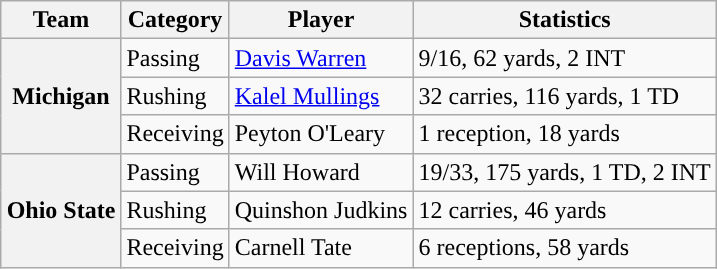<table class="wikitable" style="float:right">
<tr>
<th>Team</th>
<th>Category</th>
<th>Player</th>
<th>Statistics</th>
</tr>
<tr>
<th rowspan=3>Michigan</th>
<td>Passing</td>
<td><a href='#'>Davis Warren</a></td>
<td>9/16, 62 yards, 2 INT</td>
</tr>
<tr>
<td>Rushing</td>
<td><a href='#'>Kalel Mullings</a></td>
<td>32 carries, 116 yards, 1 TD</td>
</tr>
<tr>
<td>Receiving</td>
<td>Peyton O'Leary</td>
<td>1 reception, 18 yards</td>
</tr>
<tr>
<th rowspan=3>Ohio State</th>
<td>Passing</td>
<td>Will Howard</td>
<td>19/33, 175 yards, 1 TD, 2 INT</td>
</tr>
<tr>
<td>Rushing</td>
<td>Quinshon Judkins</td>
<td>12 carries, 46 yards</td>
</tr>
<tr>
<td>Receiving</td>
<td>Carnell Tate</td>
<td>6 receptions, 58 yards</td>
</tr>
</table>
